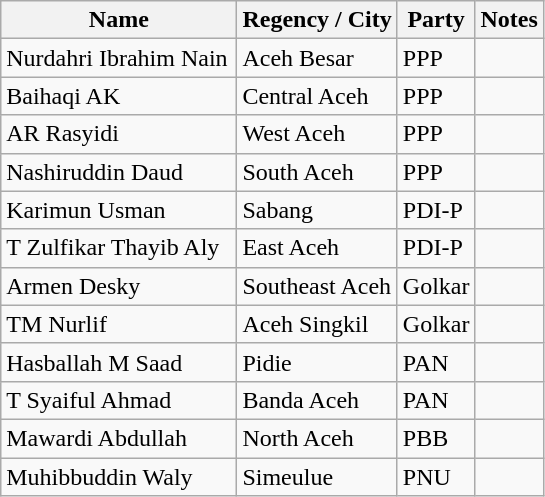<table class="wikitable sortable">
<tr>
<th>Name</th>
<th>Regency / City</th>
<th>Party</th>
<th>Notes</th>
</tr>
<tr>
<td>Nurdahri Ibrahim Nain</td>
<td>Aceh Besar</td>
<td>PPP</td>
<td></td>
</tr>
<tr>
<td>Baihaqi AK</td>
<td>Central Aceh</td>
<td>PPP</td>
<td></td>
</tr>
<tr>
<td>AR Rasyidi</td>
<td>West Aceh</td>
<td>PPP</td>
<td></td>
</tr>
<tr>
<td>Nashiruddin Daud</td>
<td>South Aceh</td>
<td>PPP</td>
<td></td>
</tr>
<tr>
<td>Karimun Usman</td>
<td>Sabang</td>
<td>PDI-P</td>
<td></td>
</tr>
<tr>
<td>T Zulfikar Thayib Aly  </td>
<td>East Aceh</td>
<td>PDI-P</td>
<td></td>
</tr>
<tr>
<td>Armen Desky</td>
<td>Southeast Aceh</td>
<td>Golkar</td>
<td></td>
</tr>
<tr>
<td>TM Nurlif</td>
<td>Aceh Singkil</td>
<td>Golkar</td>
<td></td>
</tr>
<tr>
<td>Hasballah M Saad</td>
<td>Pidie</td>
<td>PAN</td>
<td></td>
</tr>
<tr>
<td>T Syaiful Ahmad</td>
<td>Banda Aceh</td>
<td>PAN</td>
<td></td>
</tr>
<tr>
<td>Mawardi Abdullah</td>
<td>North Aceh</td>
<td>PBB</td>
<td></td>
</tr>
<tr>
<td>Muhibbuddin Waly</td>
<td>Simeulue</td>
<td>PNU</td>
<td></td>
</tr>
</table>
